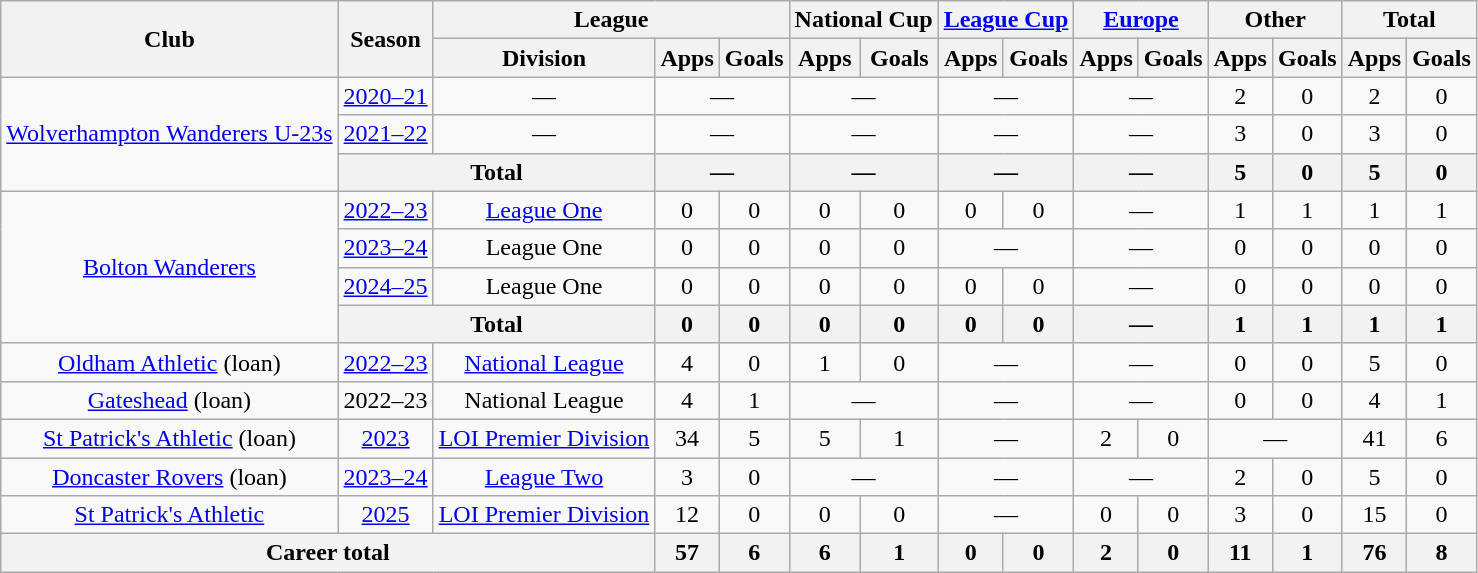<table class="wikitable" style="text-align: center">
<tr>
<th rowspan="2">Club</th>
<th rowspan="2">Season</th>
<th colspan="3">League</th>
<th colspan="2">National Cup</th>
<th colspan="2"><a href='#'>League Cup</a></th>
<th colspan="2"><a href='#'>Europe</a></th>
<th colspan="2">Other</th>
<th colspan="2">Total</th>
</tr>
<tr>
<th>Division</th>
<th>Apps</th>
<th>Goals</th>
<th>Apps</th>
<th>Goals</th>
<th>Apps</th>
<th>Goals</th>
<th>Apps</th>
<th>Goals</th>
<th>Apps</th>
<th>Goals</th>
<th>Apps</th>
<th>Goals</th>
</tr>
<tr>
<td rowspan=3><a href='#'>Wolverhampton Wanderers U-23s</a></td>
<td><a href='#'>2020–21</a></td>
<td>—</td>
<td colspan="2">—</td>
<td colspan="2">—</td>
<td colspan="2">—</td>
<td colspan="2">—</td>
<td>2</td>
<td>0</td>
<td>2</td>
<td>0</td>
</tr>
<tr>
<td><a href='#'>2021–22</a></td>
<td>—</td>
<td colspan="2">—</td>
<td colspan="2">—</td>
<td colspan="2">—</td>
<td colspan="2">—</td>
<td>3</td>
<td>0</td>
<td>3</td>
<td>0</td>
</tr>
<tr>
<th colspan="2">Total</th>
<th colspan="2">—</th>
<th colspan="2">—</th>
<th colspan="2">—</th>
<th colspan="2">—</th>
<th>5</th>
<th>0</th>
<th>5</th>
<th>0</th>
</tr>
<tr>
<td rowspan="4"><a href='#'>Bolton Wanderers</a></td>
<td><a href='#'>2022–23</a></td>
<td><a href='#'>League One</a></td>
<td>0</td>
<td>0</td>
<td>0</td>
<td>0</td>
<td>0</td>
<td>0</td>
<td colspan="2">—</td>
<td>1</td>
<td>1</td>
<td>1</td>
<td>1</td>
</tr>
<tr>
<td><a href='#'>2023–24</a></td>
<td>League One</td>
<td>0</td>
<td>0</td>
<td>0</td>
<td>0</td>
<td colspan="2">—</td>
<td colspan="2">—</td>
<td>0</td>
<td>0</td>
<td>0</td>
<td>0</td>
</tr>
<tr>
<td><a href='#'>2024–25</a></td>
<td>League One</td>
<td>0</td>
<td>0</td>
<td>0</td>
<td>0</td>
<td>0</td>
<td>0</td>
<td colspan="2">—</td>
<td>0</td>
<td>0</td>
<td>0</td>
<td>0</td>
</tr>
<tr>
<th colspan="2">Total</th>
<th>0</th>
<th>0</th>
<th>0</th>
<th>0</th>
<th>0</th>
<th>0</th>
<th colspan="2">—</th>
<th>1</th>
<th>1</th>
<th>1</th>
<th>1</th>
</tr>
<tr>
<td><a href='#'>Oldham Athletic</a> (loan)</td>
<td><a href='#'>2022–23</a></td>
<td><a href='#'>National League</a></td>
<td>4</td>
<td>0</td>
<td>1</td>
<td>0</td>
<td colspan="2">—</td>
<td colspan="2">—</td>
<td>0</td>
<td>0</td>
<td>5</td>
<td>0</td>
</tr>
<tr>
<td><a href='#'>Gateshead</a> (loan)</td>
<td>2022–23</td>
<td>National League</td>
<td>4</td>
<td>1</td>
<td colspan="2">—</td>
<td colspan="2">—</td>
<td colspan="2">—</td>
<td>0</td>
<td>0</td>
<td>4</td>
<td>1</td>
</tr>
<tr>
<td><a href='#'>St Patrick's Athletic</a> (loan)</td>
<td><a href='#'>2023</a></td>
<td><a href='#'>LOI Premier Division</a></td>
<td>34</td>
<td>5</td>
<td>5</td>
<td>1</td>
<td colspan="2">—</td>
<td>2</td>
<td>0</td>
<td colspan="2">—</td>
<td>41</td>
<td>6</td>
</tr>
<tr>
<td><a href='#'>Doncaster Rovers</a> (loan)</td>
<td><a href='#'>2023–24</a></td>
<td><a href='#'>League Two</a></td>
<td>3</td>
<td>0</td>
<td colspan="2">—</td>
<td colspan="2">—</td>
<td colspan="2">—</td>
<td>2</td>
<td>0</td>
<td>5</td>
<td>0</td>
</tr>
<tr>
<td><a href='#'>St Patrick's Athletic</a></td>
<td><a href='#'>2025</a></td>
<td><a href='#'>LOI Premier Division</a></td>
<td>12</td>
<td>0</td>
<td>0</td>
<td>0</td>
<td colspan="2">—</td>
<td>0</td>
<td>0</td>
<td>3</td>
<td>0</td>
<td>15</td>
<td>0</td>
</tr>
<tr>
<th colspan="3">Career total</th>
<th>57</th>
<th>6</th>
<th>6</th>
<th>1</th>
<th>0</th>
<th>0</th>
<th>2</th>
<th>0</th>
<th>11</th>
<th>1</th>
<th>76</th>
<th>8</th>
</tr>
</table>
